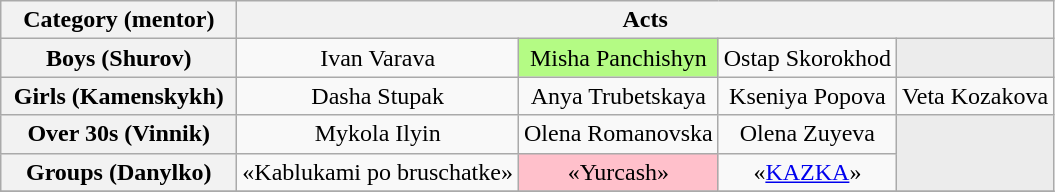<table class="wikitable" style="text-align:center">
<tr>
<th spope="col" width="150">Category (mentor)</th>
<th scope="col" colspan="4" width="500">Acts</th>
</tr>
<tr>
<th scope="row">Boys (Shurov)</th>
<td>Ivan Varava</td>
<td bgcolor="#B4FB84">Misha Panchishyn</td>
<td>Ostap Skorokhod</td>
<td bgcolor="ececec"></td>
</tr>
<tr>
<th scope="row">Girls (Kamenskykh)</th>
<td>Dasha Stupak</td>
<td>Anya Trubetskaya</td>
<td>Kseniya Popova</td>
<td>Veta Kozakova</td>
</tr>
<tr>
<th scope="row">Over 30s (Vinnik)</th>
<td>Mykola Ilyin</td>
<td>Olena Romanovska</td>
<td>Olena Zuyeva</td>
<td rowspan=2 bgcolor="ececec"></td>
</tr>
<tr>
<th scope="row">Groups (Danylko)</th>
<td>«Kablukami po bruschatke»</td>
<td bgcolor="pink">«Yurcash»</td>
<td>«<a href='#'>KAZKA</a>»</td>
</tr>
<tr>
</tr>
</table>
